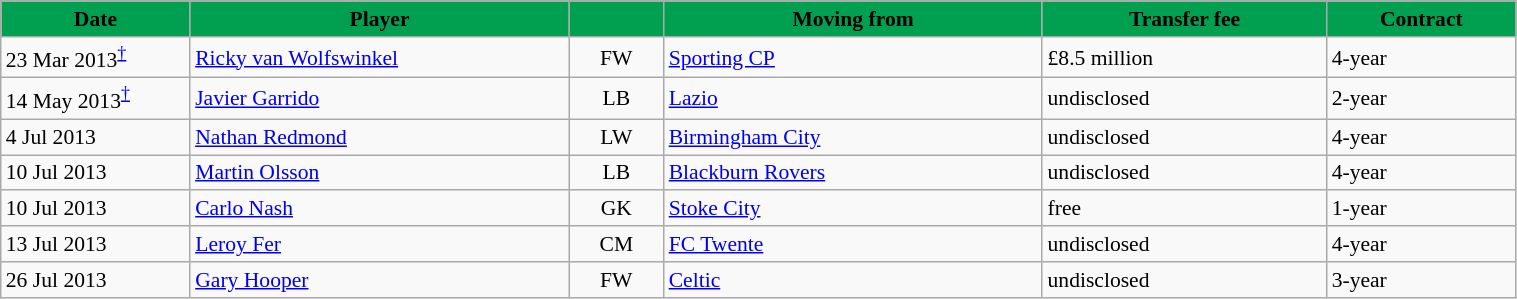<table class="wikitable"  style="font-size:90%; width:80%;">
<tr>
<th style="background:#00a050; color:black; width:12.5%;">Date</th>
<th style="background:#00a050; color:black; width:25%;">Player</th>
<th style="background:#00a050; color:black; width:6.25%;"></th>
<th style="background:#00a050; color:black; width:25%;">Moving from</th>
<th style="background:#00a050; color:black; width:18.75%;">Transfer fee</th>
<th style="background:#00a050; color:black; width:12.5%;">Contract</th>
</tr>
<tr>
<td>23 Mar 2013<sup><a href='#'>†</a></sup></td>
<td><a href='#'>Ricky van Wolfswinkel</a></td>
<td style="text-align:center;">FW</td>
<td><a href='#'>Sporting CP</a></td>
<td>£8.5 million</td>
<td>4-year</td>
</tr>
<tr>
<td>14 May 2013<sup><a href='#'>†</a></sup></td>
<td><a href='#'>Javier Garrido</a></td>
<td style="text-align:center;">LB</td>
<td><a href='#'>Lazio</a></td>
<td>undisclosed</td>
<td>2-year</td>
</tr>
<tr>
<td>4 Jul 2013</td>
<td><a href='#'>Nathan Redmond</a></td>
<td style="text-align:center;">LW</td>
<td><a href='#'>Birmingham City</a></td>
<td>undisclosed</td>
<td>4-year</td>
</tr>
<tr>
<td>10 Jul 2013</td>
<td><a href='#'>Martin Olsson</a></td>
<td style="text-align:center;">LB</td>
<td><a href='#'>Blackburn Rovers</a></td>
<td>undisclosed</td>
<td>4-year</td>
</tr>
<tr>
<td>10 Jul 2013</td>
<td><a href='#'>Carlo Nash</a></td>
<td style="text-align:center;">GK</td>
<td><a href='#'>Stoke City</a></td>
<td>free</td>
<td>1-year</td>
</tr>
<tr>
<td>13 Jul 2013</td>
<td><a href='#'>Leroy Fer</a></td>
<td style="text-align:center;">CM</td>
<td><a href='#'>FC Twente</a></td>
<td>undisclosed</td>
<td>4-year</td>
</tr>
<tr>
<td>26 Jul 2013</td>
<td><a href='#'>Gary Hooper</a></td>
<td style="text-align:center;">FW</td>
<td><a href='#'>Celtic</a></td>
<td>undisclosed</td>
<td>3-year</td>
</tr>
</table>
